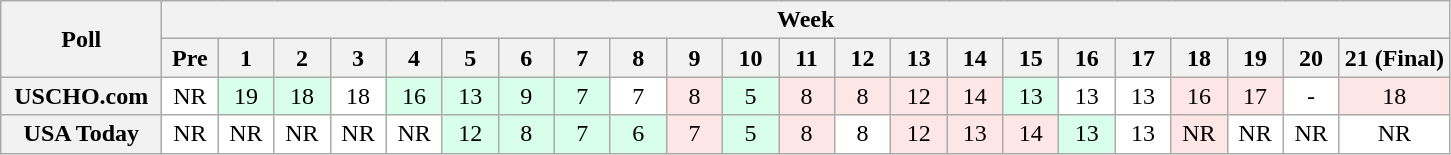<table class="wikitable" style="white-space:nowrap;">
<tr>
<th scope="col" width="100" rowspan="2">Poll</th>
<th colspan="25">Week</th>
</tr>
<tr>
<th scope="col" width="30">Pre</th>
<th scope="col" width="30">1</th>
<th scope="col" width="30">2</th>
<th scope="col" width="30">3</th>
<th scope="col" width="30">4</th>
<th scope="col" width="30">5</th>
<th scope="col" width="30">6</th>
<th scope="col" width="30">7</th>
<th scope="col" width="30">8</th>
<th scope="col" width="30">9</th>
<th scope="col" width="30">10</th>
<th scope="col" width="30">11</th>
<th scope="col" width="30">12</th>
<th scope="col" width="30">13</th>
<th scope="col" width="30">14</th>
<th scope="col" width="30">15</th>
<th scope="col" width="30">16</th>
<th scope="col" width="30">17</th>
<th scope="col" width="30">18</th>
<th scope="col" width="30">19</th>
<th scope="col" width="30">20</th>
<th scope="col" width="30">21 (Final)</th>
</tr>
<tr style="text-align:center;">
<th>USCHO.com</th>
<td bgcolor=FFFFFF>NR</td>
<td bgcolor=D8FFEB>19</td>
<td bgcolor=D8FFEB>18</td>
<td bgcolor=FFFFFF>18</td>
<td bgcolor=D8FFEB>16</td>
<td bgcolor=D8FFEB>13</td>
<td bgcolor=D8FFEB>9</td>
<td bgcolor=D8FFEB>7</td>
<td bgcolor=FFFFFF>7</td>
<td bgcolor=FFE6E6>8</td>
<td bgcolor=D8FFEB>5</td>
<td bgcolor=FFE6E6>8</td>
<td bgcolor=FFE6E6>8</td>
<td bgcolor=FFE6E6>12</td>
<td bgcolor=FFE6E6>14</td>
<td bgcolor=D8FFEB>13</td>
<td bgcolor=FFFFFF>13</td>
<td bgcolor=FFFFFF>13</td>
<td bgcolor=FFE6E6>16</td>
<td bgcolor=FFE6E6>17</td>
<td bgcolor=FFFFFF>-</td>
<td bgcolor=FFE6E6>18</td>
</tr>
<tr style="text-align:center;">
<th>USA Today</th>
<td bgcolor=FFFFFF>NR</td>
<td bgcolor=FFFFFF>NR</td>
<td bgcolor=FFFFFF>NR</td>
<td bgcolor=FFFFFF>NR</td>
<td bgcolor=FFFFFF>NR</td>
<td bgcolor=D8FFEB>12</td>
<td bgcolor=D8FFEB>8</td>
<td bgcolor=D8FFEB>7</td>
<td bgcolor=D8FFEB>6</td>
<td bgcolor=FFE6E6>7</td>
<td bgcolor=D8FFEB>5</td>
<td bgcolor=FFE6E6>8</td>
<td bgcolor=FFFFFF>8</td>
<td bgcolor=FFE6E6>12</td>
<td bgcolor=FFE6E6>13</td>
<td bgcolor=FFE6E6>14</td>
<td bgcolor=D8FFEB>13</td>
<td bgcolor=FFFFFF>13</td>
<td bgcolor=FFE6E6>NR</td>
<td bgcolor=FFFFFF>NR</td>
<td bgcolor=FFFFFF>NR</td>
<td bgcolor=FFFFFF>NR</td>
</tr>
</table>
